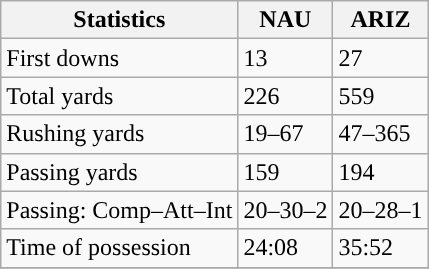<table class="wikitable" style="float: left;">
<tr>
<th>Statistics</th>
<th>NAU</th>
<th>ARIZ</th>
</tr>
<tr>
<td>First downs</td>
<td>13</td>
<td>27</td>
</tr>
<tr>
<td>Total yards</td>
<td>226</td>
<td>559</td>
</tr>
<tr>
<td>Rushing yards</td>
<td>19–67</td>
<td>47–365</td>
</tr>
<tr>
<td>Passing yards</td>
<td>159</td>
<td>194</td>
</tr>
<tr>
<td>Passing: Comp–Att–Int</td>
<td>20–30–2</td>
<td>20–28–1</td>
</tr>
<tr>
<td>Time of possession</td>
<td>24:08</td>
<td>35:52</td>
</tr>
<tr>
</tr>
</table>
